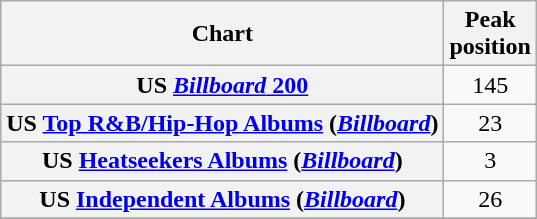<table class="wikitable plainrowheaders sortable" style="text-align:center;" border="1">
<tr>
<th scope="col">Chart</th>
<th scope="col">Peak<br>position</th>
</tr>
<tr>
<th scope="row">US <a href='#'><em>Billboard</em> 200</a></th>
<td>145</td>
</tr>
<tr>
<th scope="row">US <a href='#'>Top R&B/Hip-Hop Albums</a> (<em><a href='#'>Billboard</a></em>)</th>
<td>23</td>
</tr>
<tr>
<th scope="row">US <a href='#'>Heatseekers Albums</a> (<em><a href='#'>Billboard</a></em>)</th>
<td>3</td>
</tr>
<tr>
<th scope="row">US <a href='#'>Independent Albums</a> (<em><a href='#'>Billboard</a></em>)</th>
<td>26</td>
</tr>
<tr>
</tr>
</table>
